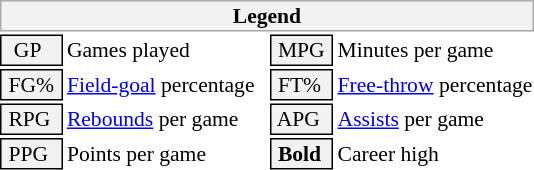<table class="toccolours" style="font-size: 90%; white-space: nowrap;">
<tr>
<th colspan="6" style="background:#f2f2f2; border:1px solid #aaa;">Legend</th>
</tr>
<tr>
<td style="background:#f2f2f2; border:1px solid black;">  GP</td>
<td>Games played</td>
<td style="background:#f2f2f2; border:1px solid black;"> MPG </td>
<td>Minutes per game</td>
</tr>
<tr>
<td style="background:#f2f2f2; border:1px solid black;"> FG% </td>
<td style="padding-right: 8px"><a href='#'>Field-goal</a> percentage</td>
<td style="background:#f2f2f2; border:1px solid black;"> FT% </td>
<td><a href='#'>Free-throw</a> percentage</td>
</tr>
<tr>
<td style="background:#f2f2f2; border:1px solid black;"> RPG </td>
<td><a href='#'>Rebounds</a> per game</td>
<td style="background:#f2f2f2; border:1px solid black;"> APG </td>
<td><a href='#'>Assists</a> per game</td>
</tr>
<tr>
<td style="background:#f2f2f2; border:1px solid black;"> PPG </td>
<td>Points per game</td>
<td style="background-color: #F2F2F2; border: 1px solid black"> <strong>Bold</strong> </td>
<td>Career high</td>
</tr>
<tr>
</tr>
</table>
